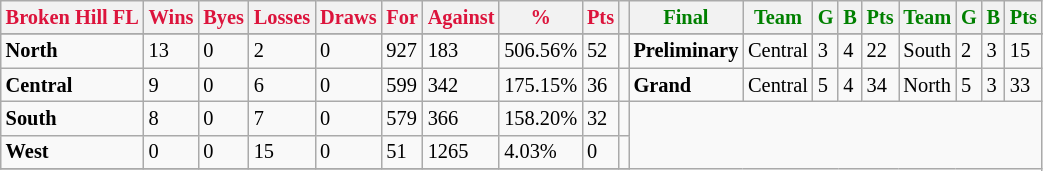<table style="font-size: 85%; text-align: left;" class="wikitable">
<tr>
<th style="color:crimson">Broken Hill FL</th>
<th style="color:crimson">Wins</th>
<th style="color:crimson">Byes</th>
<th style="color:crimson">Losses</th>
<th style="color:crimson">Draws</th>
<th style="color:crimson">For</th>
<th style="color:crimson">Against</th>
<th style="color:crimson">%</th>
<th style="color:crimson">Pts</th>
<th></th>
<th style="color:green">Final</th>
<th style="color:green">Team</th>
<th style="color:green">G</th>
<th style="color:green">B</th>
<th style="color:green">Pts</th>
<th style="color:green">Team</th>
<th style="color:green">G</th>
<th style="color:green">B</th>
<th style="color:green">Pts</th>
</tr>
<tr>
</tr>
<tr>
</tr>
<tr>
<td><strong>	North	</strong></td>
<td>13</td>
<td>0</td>
<td>2</td>
<td>0</td>
<td>927</td>
<td>183</td>
<td>506.56%</td>
<td>52</td>
<td></td>
<td><strong>Preliminary</strong></td>
<td>Central</td>
<td>3</td>
<td>4</td>
<td>22</td>
<td>South</td>
<td>2</td>
<td>3</td>
<td>15</td>
</tr>
<tr>
<td><strong>	Central	</strong></td>
<td>9</td>
<td>0</td>
<td>6</td>
<td>0</td>
<td>599</td>
<td>342</td>
<td>175.15%</td>
<td>36</td>
<td></td>
<td><strong>Grand</strong></td>
<td>Central</td>
<td>5</td>
<td>4</td>
<td>34</td>
<td>North</td>
<td>5</td>
<td>3</td>
<td>33</td>
</tr>
<tr ||>
<td><strong>	South	</strong></td>
<td>8</td>
<td>0</td>
<td>7</td>
<td>0</td>
<td>579</td>
<td>366</td>
<td>158.20%</td>
<td>32</td>
<td></td>
</tr>
<tr>
<td><strong>	West	</strong></td>
<td>0</td>
<td>0</td>
<td>15</td>
<td>0</td>
<td>51</td>
<td>1265</td>
<td>4.03%</td>
<td>0</td>
<td></td>
</tr>
<tr>
</tr>
</table>
